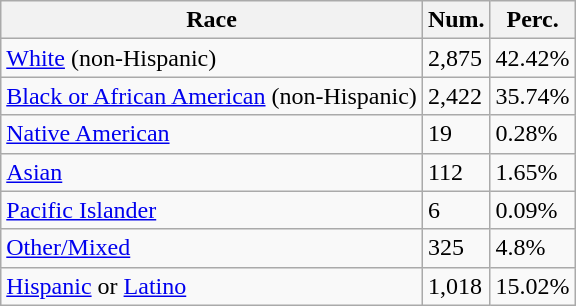<table class="wikitable">
<tr>
<th>Race</th>
<th>Num.</th>
<th>Perc.</th>
</tr>
<tr>
<td><a href='#'>White</a> (non-Hispanic)</td>
<td>2,875</td>
<td>42.42%</td>
</tr>
<tr>
<td><a href='#'>Black or African American</a> (non-Hispanic)</td>
<td>2,422</td>
<td>35.74%</td>
</tr>
<tr>
<td><a href='#'>Native American</a></td>
<td>19</td>
<td>0.28%</td>
</tr>
<tr>
<td><a href='#'>Asian</a></td>
<td>112</td>
<td>1.65%</td>
</tr>
<tr>
<td><a href='#'>Pacific Islander</a></td>
<td>6</td>
<td>0.09%</td>
</tr>
<tr>
<td><a href='#'>Other/Mixed</a></td>
<td>325</td>
<td>4.8%</td>
</tr>
<tr>
<td><a href='#'>Hispanic</a> or <a href='#'>Latino</a></td>
<td>1,018</td>
<td>15.02%</td>
</tr>
</table>
